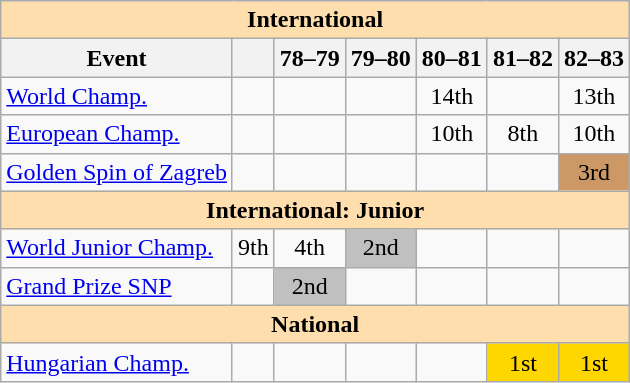<table class="wikitable" style="text-align:center">
<tr>
<th style="background-color: #ffdead; " colspan=7 align=center>International</th>
</tr>
<tr>
<th>Event</th>
<th></th>
<th>78–79</th>
<th>79–80</th>
<th>80–81</th>
<th>81–82</th>
<th>82–83</th>
</tr>
<tr>
<td align=left><a href='#'>World Champ.</a></td>
<td></td>
<td></td>
<td></td>
<td>14th</td>
<td></td>
<td>13th</td>
</tr>
<tr>
<td align=left><a href='#'>European Champ.</a></td>
<td></td>
<td></td>
<td></td>
<td>10th</td>
<td>8th</td>
<td>10th</td>
</tr>
<tr>
<td align=left><a href='#'>Golden Spin of Zagreb</a></td>
<td></td>
<td></td>
<td></td>
<td></td>
<td></td>
<td bgcolor=cc9966>3rd</td>
</tr>
<tr>
<th style="background-color: #ffdead; " colspan=7 align=center>International: Junior</th>
</tr>
<tr>
<td align=left><a href='#'>World Junior Champ.</a></td>
<td>9th</td>
<td>4th</td>
<td bgcolor=silver>2nd</td>
<td></td>
<td></td>
<td></td>
</tr>
<tr>
<td align=left><a href='#'>Grand Prize SNP</a></td>
<td></td>
<td bgcolor=silver>2nd</td>
<td></td>
<td></td>
<td></td>
<td></td>
</tr>
<tr>
<th style="background-color: #ffdead; " colspan=7 align=center>National</th>
</tr>
<tr>
<td align=left><a href='#'>Hungarian Champ.</a></td>
<td></td>
<td></td>
<td></td>
<td></td>
<td bgcolor=gold>1st</td>
<td bgcolor=gold>1st</td>
</tr>
</table>
